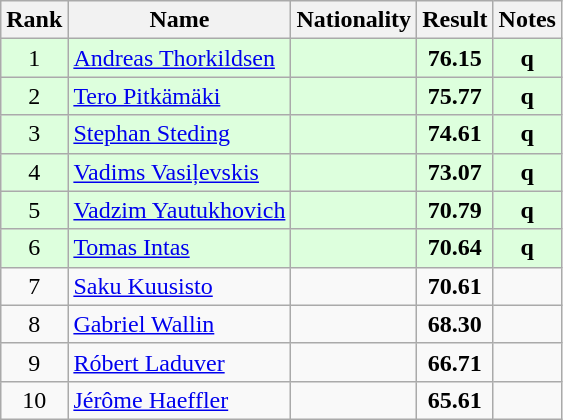<table class="wikitable sortable" style="text-align:center">
<tr>
<th>Rank</th>
<th>Name</th>
<th>Nationality</th>
<th>Result</th>
<th>Notes</th>
</tr>
<tr bgcolor=ddffdd>
<td>1</td>
<td align=left><a href='#'>Andreas Thorkildsen</a></td>
<td align=left></td>
<td><strong>76.15</strong></td>
<td><strong>q</strong></td>
</tr>
<tr bgcolor=ddffdd>
<td>2</td>
<td align=left><a href='#'>Tero Pitkämäki</a></td>
<td align=left></td>
<td><strong>75.77</strong></td>
<td><strong>q</strong></td>
</tr>
<tr bgcolor=ddffdd>
<td>3</td>
<td align=left><a href='#'>Stephan Steding</a></td>
<td align=left></td>
<td><strong>74.61</strong></td>
<td><strong>q</strong></td>
</tr>
<tr bgcolor=ddffdd>
<td>4</td>
<td align=left><a href='#'>Vadims Vasiļevskis</a></td>
<td align=left></td>
<td><strong>73.07</strong></td>
<td><strong>q</strong></td>
</tr>
<tr bgcolor=ddffdd>
<td>5</td>
<td align=left><a href='#'>Vadzim Yautukhovich</a></td>
<td align=left></td>
<td><strong>70.79</strong></td>
<td><strong>q</strong></td>
</tr>
<tr bgcolor=ddffdd>
<td>6</td>
<td align=left><a href='#'>Tomas Intas</a></td>
<td align=left></td>
<td><strong>70.64</strong></td>
<td><strong>q</strong></td>
</tr>
<tr>
<td>7</td>
<td align=left><a href='#'>Saku Kuusisto</a></td>
<td align=left></td>
<td><strong>70.61</strong></td>
<td></td>
</tr>
<tr>
<td>8</td>
<td align=left><a href='#'>Gabriel Wallin</a></td>
<td align=left></td>
<td><strong>68.30</strong></td>
<td></td>
</tr>
<tr>
<td>9</td>
<td align=left><a href='#'>Róbert Laduver</a></td>
<td align=left></td>
<td><strong>66.71</strong></td>
<td></td>
</tr>
<tr>
<td>10</td>
<td align=left><a href='#'>Jérôme Haeffler</a></td>
<td align=left></td>
<td><strong>65.61</strong></td>
<td></td>
</tr>
</table>
